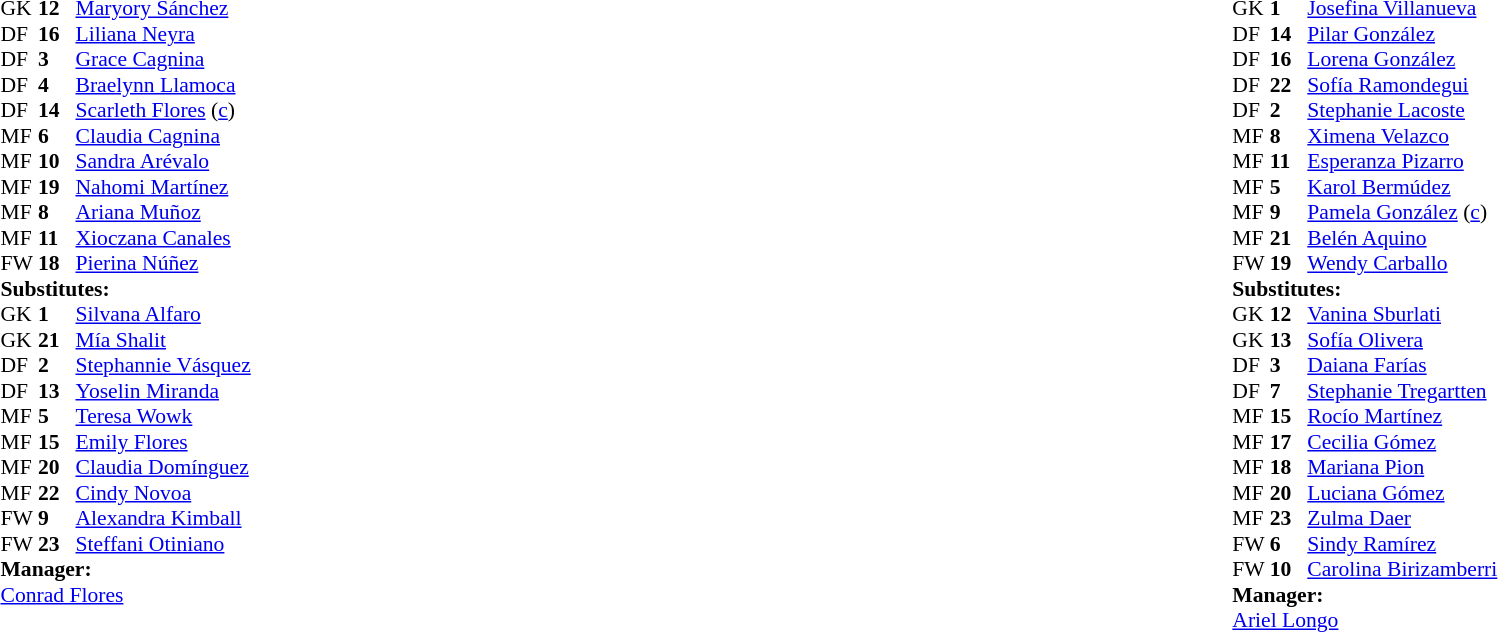<table width="100%">
<tr>
<td style="vertical-align:top; width:40%"><br><table style="font-size: 90%" cellspacing="0" cellpadding="0">
<tr>
<th width=25></th>
<th width=25></th>
</tr>
<tr>
<td>GK</td>
<td><strong>12</strong></td>
<td><a href='#'>Maryory Sánchez</a></td>
</tr>
<tr>
<td>DF</td>
<td><strong>16</strong></td>
<td><a href='#'>Liliana Neyra</a></td>
<td></td>
<td></td>
</tr>
<tr>
<td>DF</td>
<td><strong>3</strong></td>
<td><a href='#'>Grace Cagnina</a></td>
</tr>
<tr>
<td>DF</td>
<td><strong>4</strong></td>
<td><a href='#'>Braelynn Llamoca</a></td>
</tr>
<tr>
<td>DF</td>
<td><strong>14</strong></td>
<td><a href='#'>Scarleth Flores</a> (<a href='#'>c</a>)</td>
<td></td>
</tr>
<tr>
<td>MF</td>
<td><strong>6</strong></td>
<td><a href='#'>Claudia Cagnina</a></td>
</tr>
<tr>
<td>MF</td>
<td><strong>10</strong></td>
<td><a href='#'>Sandra Arévalo</a></td>
<td></td>
<td></td>
</tr>
<tr>
<td>MF</td>
<td><strong>19</strong></td>
<td><a href='#'>Nahomi Martínez</a></td>
</tr>
<tr>
<td>MF</td>
<td><strong>8</strong></td>
<td><a href='#'>Ariana Muñoz</a></td>
<td></td>
<td></td>
</tr>
<tr>
<td>MF</td>
<td><strong>11</strong></td>
<td><a href='#'>Xioczana Canales</a></td>
<td></td>
<td></td>
</tr>
<tr>
<td>FW</td>
<td><strong>18</strong></td>
<td><a href='#'>Pierina Núñez</a></td>
</tr>
<tr>
<td colspan=3><strong>Substitutes:</strong></td>
</tr>
<tr>
<td>GK</td>
<td><strong>1</strong></td>
<td><a href='#'>Silvana Alfaro</a></td>
</tr>
<tr>
<td>GK</td>
<td><strong>21</strong></td>
<td><a href='#'>Mía Shalit</a></td>
</tr>
<tr>
<td>DF</td>
<td><strong>2</strong></td>
<td><a href='#'>Stephannie Vásquez</a></td>
</tr>
<tr>
<td>DF</td>
<td><strong>13</strong></td>
<td><a href='#'>Yoselin Miranda</a></td>
<td></td>
<td></td>
</tr>
<tr>
<td>MF</td>
<td><strong>5</strong></td>
<td><a href='#'>Teresa Wowk</a></td>
</tr>
<tr>
<td>MF</td>
<td><strong>15</strong></td>
<td><a href='#'>Emily Flores</a></td>
<td></td>
<td></td>
</tr>
<tr>
<td>MF</td>
<td><strong>20</strong></td>
<td><a href='#'>Claudia Domínguez</a></td>
</tr>
<tr>
<td>MF</td>
<td><strong>22</strong></td>
<td><a href='#'>Cindy Novoa</a></td>
<td></td>
<td></td>
</tr>
<tr>
<td>FW</td>
<td><strong>9</strong></td>
<td><a href='#'>Alexandra Kimball</a></td>
<td></td>
<td></td>
</tr>
<tr>
<td>FW</td>
<td><strong>23</strong></td>
<td><a href='#'>Steffani Otiniano</a></td>
</tr>
<tr>
<td></td>
</tr>
<tr>
<td colspan=3><strong>Manager:</strong></td>
</tr>
<tr>
<td colspan="4"><a href='#'>Conrad Flores</a></td>
</tr>
</table>
</td>
<td style="vertical-align:top; width:50%"><br><table cellspacing="0" cellpadding="0" style="font-size:90%; margin:auto">
<tr>
<th width=25></th>
<th width=25></th>
</tr>
<tr>
<td>GK</td>
<td><strong>1</strong></td>
<td><a href='#'>Josefina Villanueva</a></td>
<td></td>
</tr>
<tr>
<td>DF</td>
<td><strong>14</strong></td>
<td><a href='#'>Pilar González</a></td>
</tr>
<tr>
<td>DF</td>
<td><strong>16</strong></td>
<td><a href='#'>Lorena González</a></td>
</tr>
<tr>
<td>DF</td>
<td><strong>22</strong></td>
<td><a href='#'>Sofía Ramondegui</a></td>
<td></td>
</tr>
<tr>
<td>DF</td>
<td><strong>2</strong></td>
<td><a href='#'>Stephanie Lacoste</a></td>
<td></td>
</tr>
<tr>
<td>MF</td>
<td><strong>8</strong></td>
<td><a href='#'>Ximena Velazco</a></td>
</tr>
<tr>
<td>MF</td>
<td><strong>11</strong></td>
<td><a href='#'>Esperanza Pizarro</a></td>
</tr>
<tr>
<td>MF</td>
<td><strong>5</strong></td>
<td><a href='#'>Karol Bermúdez</a></td>
<td></td>
</tr>
<tr>
<td>MF</td>
<td><strong>9</strong></td>
<td><a href='#'>Pamela González</a> (<a href='#'>c</a>)</td>
</tr>
<tr>
<td>MF</td>
<td><strong>21</strong></td>
<td><a href='#'>Belén Aquino</a></td>
<td></td>
</tr>
<tr>
<td>FW</td>
<td><strong>19</strong></td>
<td><a href='#'>Wendy Carballo</a></td>
</tr>
<tr>
<td colspan=3><strong>Substitutes:</strong></td>
</tr>
<tr>
<td>GK</td>
<td><strong>12</strong></td>
<td><a href='#'>Vanina Sburlati</a></td>
<td></td>
</tr>
<tr>
<td>GK</td>
<td><strong>13</strong></td>
<td><a href='#'>Sofía Olivera</a></td>
</tr>
<tr>
<td>DF</td>
<td><strong>3</strong></td>
<td><a href='#'>Daiana Farías</a></td>
<td></td>
</tr>
<tr>
<td>DF</td>
<td><strong>7</strong></td>
<td><a href='#'>Stephanie Tregartten</a></td>
</tr>
<tr>
<td>MF</td>
<td><strong>15</strong></td>
<td><a href='#'>Rocío Martínez</a></td>
<td></td>
</tr>
<tr>
<td>MF</td>
<td><strong>17</strong></td>
<td><a href='#'>Cecilia Gómez</a></td>
</tr>
<tr>
<td>MF</td>
<td><strong>18</strong></td>
<td><a href='#'>Mariana Pion</a></td>
</tr>
<tr>
<td>MF</td>
<td><strong>20</strong></td>
<td><a href='#'>Luciana Gómez</a></td>
</tr>
<tr>
<td>MF</td>
<td><strong>23</strong></td>
<td><a href='#'>Zulma Daer</a></td>
<td></td>
</tr>
<tr>
<td>FW</td>
<td><strong>6</strong></td>
<td><a href='#'>Sindy Ramírez</a></td>
</tr>
<tr>
<td>FW</td>
<td><strong>10</strong></td>
<td><a href='#'>Carolina Birizamberri</a></td>
<td></td>
</tr>
<tr>
<td colspan=3><strong>Manager:</strong></td>
</tr>
<tr>
<td colspan="4"><a href='#'>Ariel Longo</a></td>
</tr>
</table>
</td>
</tr>
</table>
